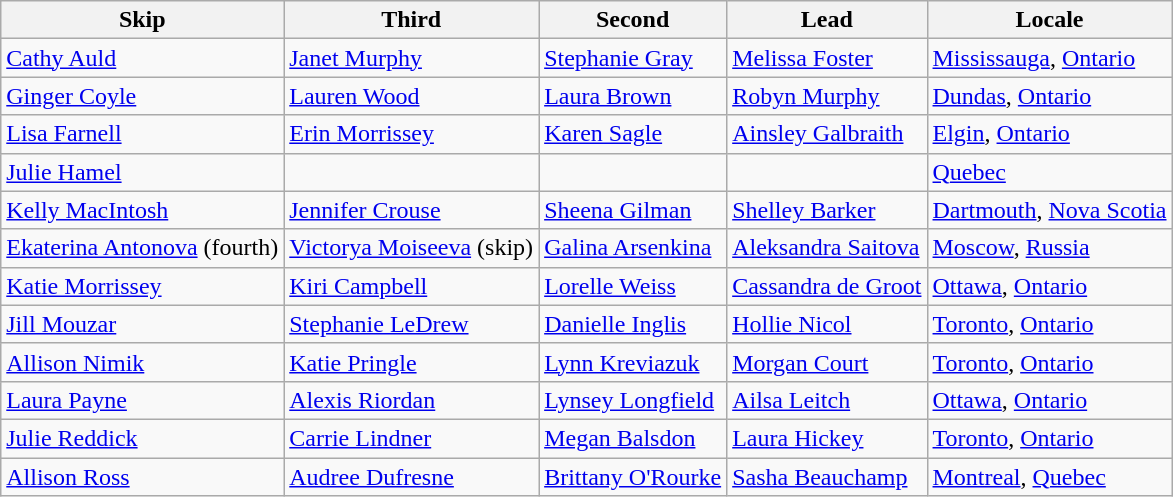<table class=wikitable>
<tr>
<th>Skip</th>
<th>Third</th>
<th>Second</th>
<th>Lead</th>
<th>Locale</th>
</tr>
<tr>
<td><a href='#'>Cathy Auld</a></td>
<td><a href='#'>Janet Murphy</a></td>
<td><a href='#'>Stephanie Gray</a></td>
<td><a href='#'>Melissa Foster</a></td>
<td> <a href='#'>Mississauga</a>, <a href='#'>Ontario</a></td>
</tr>
<tr>
<td><a href='#'>Ginger Coyle</a></td>
<td><a href='#'>Lauren Wood</a></td>
<td><a href='#'>Laura Brown</a></td>
<td><a href='#'>Robyn Murphy</a></td>
<td> <a href='#'>Dundas</a>, <a href='#'>Ontario</a></td>
</tr>
<tr>
<td><a href='#'>Lisa Farnell</a></td>
<td><a href='#'>Erin Morrissey</a></td>
<td><a href='#'>Karen Sagle</a></td>
<td><a href='#'>Ainsley Galbraith</a></td>
<td> <a href='#'>Elgin</a>, <a href='#'>Ontario</a></td>
</tr>
<tr>
<td><a href='#'>Julie Hamel</a></td>
<td></td>
<td></td>
<td></td>
<td> <a href='#'>Quebec</a></td>
</tr>
<tr>
<td><a href='#'>Kelly MacIntosh</a></td>
<td><a href='#'>Jennifer Crouse</a></td>
<td><a href='#'>Sheena Gilman</a></td>
<td><a href='#'>Shelley Barker</a></td>
<td> <a href='#'>Dartmouth</a>, <a href='#'>Nova Scotia</a></td>
</tr>
<tr>
<td><a href='#'>Ekaterina Antonova</a> (fourth)</td>
<td><a href='#'>Victorya Moiseeva</a> (skip)</td>
<td><a href='#'>Galina Arsenkina</a></td>
<td><a href='#'>Aleksandra Saitova</a></td>
<td> <a href='#'>Moscow</a>, <a href='#'>Russia</a></td>
</tr>
<tr>
<td><a href='#'>Katie Morrissey</a></td>
<td><a href='#'>Kiri Campbell</a></td>
<td><a href='#'>Lorelle Weiss</a></td>
<td><a href='#'>Cassandra de Groot</a></td>
<td> <a href='#'>Ottawa</a>, <a href='#'>Ontario</a></td>
</tr>
<tr>
<td><a href='#'>Jill Mouzar</a></td>
<td><a href='#'>Stephanie LeDrew</a></td>
<td><a href='#'>Danielle Inglis</a></td>
<td><a href='#'>Hollie Nicol</a></td>
<td> <a href='#'>Toronto</a>, <a href='#'>Ontario</a></td>
</tr>
<tr>
<td><a href='#'>Allison Nimik</a></td>
<td><a href='#'>Katie Pringle</a></td>
<td><a href='#'>Lynn Kreviazuk</a></td>
<td><a href='#'>Morgan Court</a></td>
<td> <a href='#'>Toronto</a>, <a href='#'>Ontario</a></td>
</tr>
<tr>
<td><a href='#'>Laura Payne</a></td>
<td><a href='#'>Alexis Riordan</a></td>
<td><a href='#'>Lynsey Longfield</a></td>
<td><a href='#'>Ailsa Leitch</a></td>
<td> <a href='#'>Ottawa</a>, <a href='#'>Ontario</a></td>
</tr>
<tr>
<td><a href='#'>Julie Reddick</a></td>
<td><a href='#'>Carrie Lindner</a></td>
<td><a href='#'>Megan Balsdon</a></td>
<td><a href='#'>Laura Hickey</a></td>
<td> <a href='#'>Toronto</a>, <a href='#'>Ontario</a></td>
</tr>
<tr>
<td><a href='#'>Allison Ross</a></td>
<td><a href='#'>Audree Dufresne</a></td>
<td><a href='#'>Brittany O'Rourke</a></td>
<td><a href='#'>Sasha Beauchamp</a></td>
<td> <a href='#'>Montreal</a>, <a href='#'>Quebec</a></td>
</tr>
</table>
